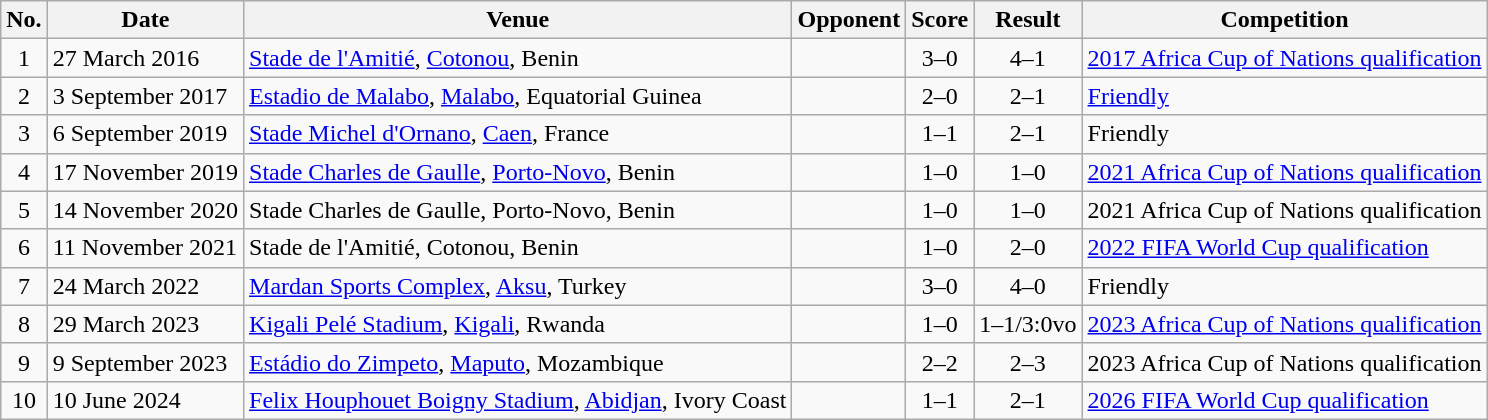<table class="wikitable sortable">
<tr>
<th scope="col">No.</th>
<th scope="col">Date</th>
<th scope="col">Venue</th>
<th scope="col">Opponent</th>
<th scope="col">Score</th>
<th scope="col">Result</th>
<th scope="col">Competition</th>
</tr>
<tr>
<td align="center">1</td>
<td>27 March 2016</td>
<td><a href='#'>Stade de l'Amitié</a>, <a href='#'>Cotonou</a>, Benin</td>
<td></td>
<td align="center">3–0</td>
<td align="center">4–1</td>
<td><a href='#'>2017 Africa Cup of Nations qualification</a></td>
</tr>
<tr>
<td align="center">2</td>
<td>3 September 2017</td>
<td><a href='#'>Estadio de Malabo</a>, <a href='#'>Malabo</a>, Equatorial Guinea</td>
<td></td>
<td align="center">2–0</td>
<td align="center">2–1</td>
<td><a href='#'>Friendly</a></td>
</tr>
<tr>
<td align="center">3</td>
<td>6 September 2019</td>
<td><a href='#'>Stade Michel d'Ornano</a>, <a href='#'>Caen</a>, France</td>
<td></td>
<td align="center">1–1</td>
<td align="center">2–1</td>
<td>Friendly</td>
</tr>
<tr>
<td align="center">4</td>
<td>17 November 2019</td>
<td><a href='#'>Stade Charles de Gaulle</a>, <a href='#'>Porto-Novo</a>, Benin</td>
<td></td>
<td align="center">1–0</td>
<td align="center">1–0</td>
<td><a href='#'>2021 Africa Cup of Nations qualification</a></td>
</tr>
<tr>
<td align="center">5</td>
<td>14 November 2020</td>
<td>Stade Charles de Gaulle, Porto-Novo, Benin</td>
<td></td>
<td align="center">1–0</td>
<td align="center">1–0</td>
<td>2021 Africa Cup of Nations qualification</td>
</tr>
<tr>
<td align="center">6</td>
<td>11 November 2021</td>
<td>Stade de l'Amitié, Cotonou, Benin</td>
<td></td>
<td align="center">1–0</td>
<td align="center">2–0</td>
<td><a href='#'>2022 FIFA World Cup qualification</a></td>
</tr>
<tr>
<td align="center">7</td>
<td>24 March 2022</td>
<td><a href='#'>Mardan Sports Complex</a>, <a href='#'>Aksu</a>, Turkey</td>
<td></td>
<td align="center">3–0</td>
<td align="center">4–0</td>
<td>Friendly</td>
</tr>
<tr>
<td align="center">8</td>
<td>29 March 2023</td>
<td><a href='#'>Kigali Pelé Stadium</a>, <a href='#'>Kigali</a>, Rwanda</td>
<td></td>
<td align="center">1–0</td>
<td align="center">1–1/3:0vo</td>
<td><a href='#'>2023 Africa Cup of Nations qualification</a></td>
</tr>
<tr>
<td align="center">9</td>
<td>9 September 2023</td>
<td><a href='#'>Estádio do Zimpeto</a>, <a href='#'>Maputo</a>, Mozambique</td>
<td></td>
<td align="center">2–2</td>
<td align="center">2–3</td>
<td>2023 Africa Cup of Nations qualification</td>
</tr>
<tr>
<td align="center">10</td>
<td>10 June 2024</td>
<td><a href='#'>Felix Houphouet Boigny Stadium</a>, <a href='#'>Abidjan</a>, Ivory Coast</td>
<td></td>
<td align="center">1–1</td>
<td align="center">2–1</td>
<td><a href='#'>2026 FIFA World Cup qualification</a></td>
</tr>
</table>
